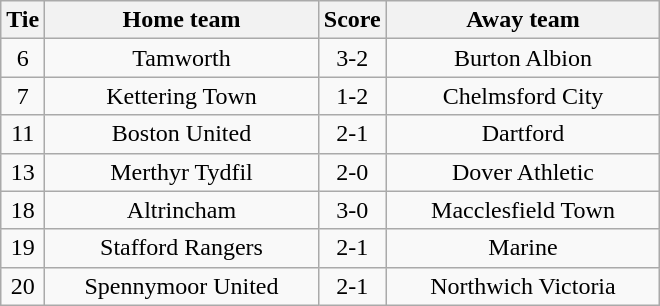<table class="wikitable" style="text-align:center;">
<tr>
<th width=20>Tie</th>
<th width=175>Home team</th>
<th width=20>Score</th>
<th width=175>Away team</th>
</tr>
<tr>
<td>6</td>
<td>Tamworth</td>
<td>3-2</td>
<td>Burton Albion</td>
</tr>
<tr>
<td>7</td>
<td>Kettering Town</td>
<td>1-2</td>
<td>Chelmsford City</td>
</tr>
<tr>
<td>11</td>
<td>Boston United</td>
<td>2-1</td>
<td>Dartford</td>
</tr>
<tr>
<td>13</td>
<td>Merthyr Tydfil</td>
<td>2-0</td>
<td>Dover Athletic</td>
</tr>
<tr>
<td>18</td>
<td>Altrincham</td>
<td>3-0</td>
<td>Macclesfield Town</td>
</tr>
<tr>
<td>19</td>
<td>Stafford Rangers</td>
<td>2-1</td>
<td>Marine</td>
</tr>
<tr>
<td>20</td>
<td>Spennymoor United</td>
<td>2-1</td>
<td>Northwich Victoria</td>
</tr>
</table>
